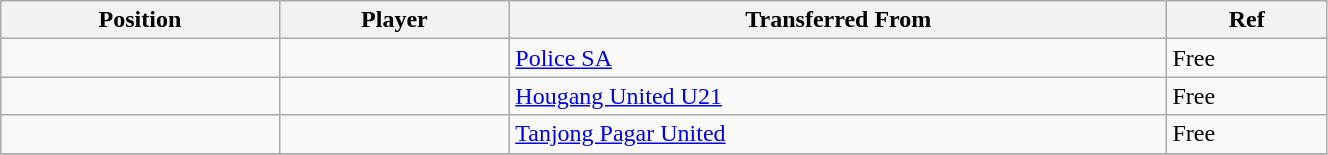<table class="wikitable sortable" style="width:70%; text-align:center; font-size:100%; text-align:left;">
<tr>
<th><strong>Position</strong></th>
<th><strong>Player</strong></th>
<th><strong>Transferred From</strong></th>
<th><strong>Ref</strong></th>
</tr>
<tr>
<td></td>
<td></td>
<td> <a href='#'>Police SA</a></td>
<td>Free </td>
</tr>
<tr>
<td></td>
<td></td>
<td> <a href='#'>Hougang United U21</a></td>
<td>Free </td>
</tr>
<tr>
<td></td>
<td></td>
<td> <a href='#'>Tanjong Pagar United</a></td>
<td>Free </td>
</tr>
<tr>
</tr>
</table>
